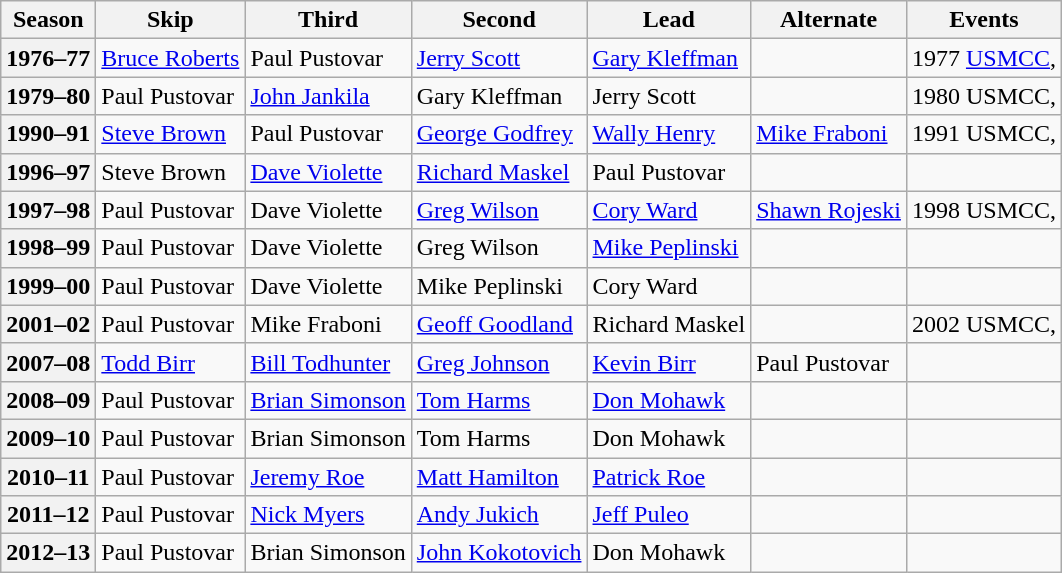<table class="wikitable">
<tr>
<th scope="col">Season</th>
<th scope="col">Skip</th>
<th scope="col">Third</th>
<th scope="col">Second</th>
<th scope="col">Lead</th>
<th scope="col">Alternate</th>
<th scope="col">Events</th>
</tr>
<tr>
<th scope="row">1976–77</th>
<td><a href='#'>Bruce Roberts</a></td>
<td>Paul Pustovar</td>
<td><a href='#'>Jerry Scott</a></td>
<td><a href='#'>Gary Kleffman</a></td>
<td></td>
<td>1977 <a href='#'>USMCC</a>, </td>
</tr>
<tr>
<th scope="row">1979–80</th>
<td>Paul Pustovar</td>
<td><a href='#'>John Jankila</a></td>
<td>Gary Kleffman</td>
<td>Jerry Scott</td>
<td></td>
<td>1980 USMCC, </td>
</tr>
<tr>
<th scope="row">1990–91</th>
<td><a href='#'>Steve Brown</a></td>
<td>Paul Pustovar</td>
<td><a href='#'>George Godfrey</a></td>
<td><a href='#'>Wally Henry</a></td>
<td><a href='#'>Mike Fraboni</a></td>
<td>1991 USMCC, </td>
</tr>
<tr>
<th scope="row">1996–97</th>
<td>Steve Brown</td>
<td><a href='#'>Dave Violette</a></td>
<td><a href='#'>Richard Maskel</a></td>
<td>Paul Pustovar</td>
<td></td>
<td></td>
</tr>
<tr>
<th scope="row">1997–98</th>
<td>Paul Pustovar</td>
<td>Dave Violette</td>
<td><a href='#'>Greg Wilson</a></td>
<td><a href='#'>Cory Ward</a></td>
<td><a href='#'>Shawn Rojeski</a></td>
<td>1998 USMCC, </td>
</tr>
<tr>
<th scope="row">1998–99</th>
<td>Paul Pustovar</td>
<td>Dave Violette</td>
<td>Greg Wilson</td>
<td><a href='#'>Mike Peplinski</a></td>
<td></td>
<td></td>
</tr>
<tr>
<th scope="row">1999–00</th>
<td>Paul Pustovar</td>
<td>Dave Violette</td>
<td>Mike Peplinski</td>
<td>Cory Ward</td>
<td></td>
<td></td>
</tr>
<tr>
<th scope="row">2001–02</th>
<td>Paul Pustovar</td>
<td>Mike Fraboni</td>
<td><a href='#'>Geoff Goodland</a></td>
<td>Richard Maskel</td>
<td></td>
<td>2002 USMCC, </td>
</tr>
<tr>
<th scope="row">2007–08</th>
<td><a href='#'>Todd Birr</a></td>
<td><a href='#'>Bill Todhunter</a></td>
<td><a href='#'>Greg Johnson</a></td>
<td><a href='#'>Kevin Birr</a></td>
<td>Paul Pustovar</td>
<td></td>
</tr>
<tr>
<th scope="row">2008–09</th>
<td>Paul Pustovar</td>
<td><a href='#'>Brian Simonson</a></td>
<td><a href='#'>Tom Harms</a></td>
<td><a href='#'>Don Mohawk</a></td>
<td></td>
<td></td>
</tr>
<tr>
<th scope="row">2009–10</th>
<td>Paul Pustovar</td>
<td>Brian Simonson</td>
<td>Tom Harms</td>
<td>Don Mohawk</td>
<td></td>
<td></td>
</tr>
<tr>
<th scope="row">2010–11</th>
<td>Paul Pustovar</td>
<td><a href='#'>Jeremy Roe</a></td>
<td><a href='#'>Matt Hamilton</a></td>
<td><a href='#'>Patrick Roe</a></td>
<td></td>
<td></td>
</tr>
<tr>
<th scope="row">2011–12</th>
<td>Paul Pustovar</td>
<td><a href='#'>Nick Myers</a></td>
<td><a href='#'>Andy Jukich</a></td>
<td><a href='#'>Jeff Puleo</a></td>
<td></td>
<td></td>
</tr>
<tr>
<th scope="row">2012–13</th>
<td>Paul Pustovar</td>
<td>Brian Simonson</td>
<td><a href='#'>John Kokotovich</a></td>
<td>Don Mohawk</td>
<td></td>
<td></td>
</tr>
</table>
